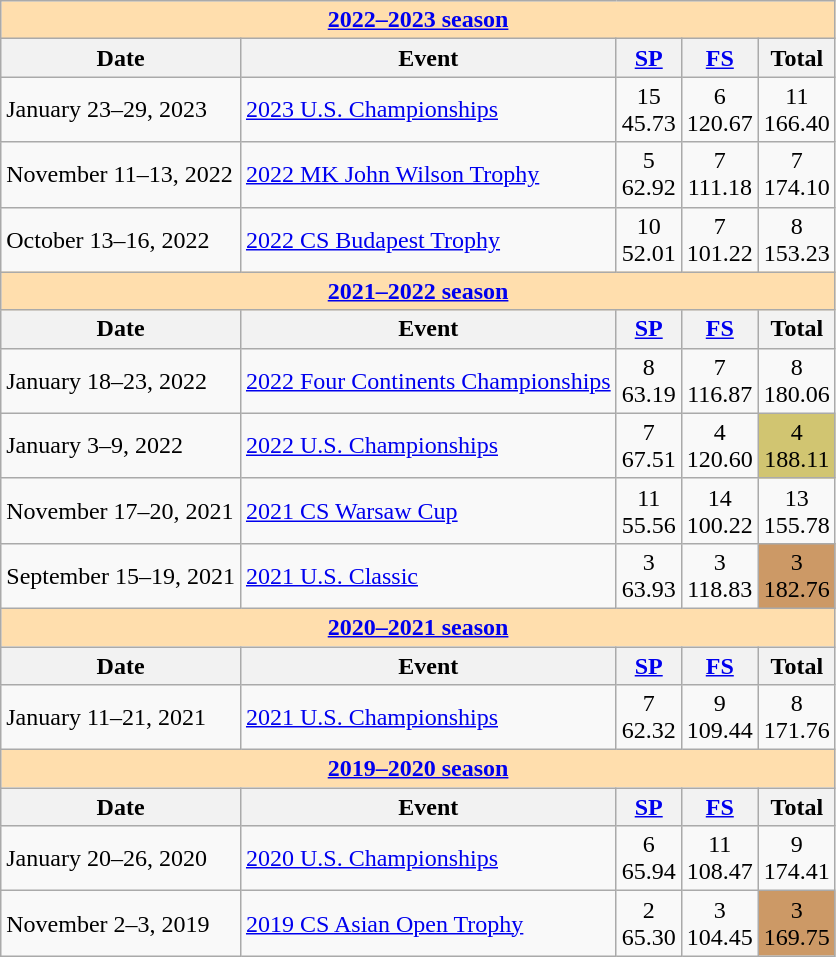<table class="wikitable">
<tr>
<td style="background-color: #ffdead; " colspan=5 align=center><a href='#'><strong>2022–2023 season</strong></a></td>
</tr>
<tr>
<th>Date</th>
<th>Event</th>
<th><a href='#'>SP</a></th>
<th><a href='#'>FS</a></th>
<th>Total</th>
</tr>
<tr>
<td>January 23–29, 2023</td>
<td><a href='#'>2023 U.S. Championships</a></td>
<td align=center>15 <br> 45.73</td>
<td align=center>6 <br> 120.67</td>
<td align=center>11 <br> 166.40</td>
</tr>
<tr>
<td>November 11–13, 2022</td>
<td><a href='#'>2022 MK John Wilson Trophy</a></td>
<td align=center>5 <br> 62.92</td>
<td align=center>7 <br> 111.18</td>
<td align=center>7 <br> 174.10</td>
</tr>
<tr>
<td>October 13–16, 2022</td>
<td><a href='#'>2022 CS Budapest Trophy</a></td>
<td align=center>10 <br> 52.01</td>
<td align=center>7 <br> 101.22</td>
<td align=center>8 <br> 153.23</td>
</tr>
<tr>
<td style="background-color: #ffdead; " colspan=5 align=center><a href='#'><strong>2021–2022 season</strong></a></td>
</tr>
<tr>
<th>Date</th>
<th>Event</th>
<th><a href='#'>SP</a></th>
<th><a href='#'>FS</a></th>
<th>Total</th>
</tr>
<tr>
<td>January 18–23, 2022</td>
<td><a href='#'>2022 Four Continents Championships</a></td>
<td align=center>8 <br> 63.19</td>
<td align=center>7 <br> 116.87</td>
<td align=center>8 <br> 180.06</td>
</tr>
<tr>
<td>January 3–9, 2022</td>
<td><a href='#'>2022 U.S. Championships</a></td>
<td align=center>7 <br> 67.51</td>
<td align=center>4 <br> 120.60</td>
<td align=center bgcolor=d1c571>4 <br> 188.11</td>
</tr>
<tr>
<td>November 17–20, 2021</td>
<td><a href='#'>2021 CS Warsaw Cup</a></td>
<td align=center>11 <br> 55.56</td>
<td align=center>14 <br> 100.22</td>
<td align=center>13 <br> 155.78</td>
</tr>
<tr>
<td>September 15–19, 2021</td>
<td><a href='#'>2021 U.S. Classic</a></td>
<td align=center>3 <br> 63.93</td>
<td align=center>3 <br> 118.83</td>
<td align=center bgcolor=cc9966>3 <br> 182.76</td>
</tr>
<tr>
<td style="background-color: #ffdead; " colspan=5 align=center><a href='#'><strong>2020–2021 season</strong></a></td>
</tr>
<tr>
<th>Date</th>
<th>Event</th>
<th><a href='#'>SP</a></th>
<th><a href='#'>FS</a></th>
<th>Total</th>
</tr>
<tr>
<td>January 11–21, 2021</td>
<td><a href='#'>2021 U.S. Championships</a></td>
<td align=center>7 <br> 62.32</td>
<td align=center>9 <br> 109.44</td>
<td align=center>8 <br> 171.76</td>
</tr>
<tr>
<td style="background-color: #ffdead; " colspan=5 align=center><a href='#'><strong>2019–2020 season</strong></a></td>
</tr>
<tr>
<th>Date</th>
<th>Event</th>
<th><a href='#'>SP</a></th>
<th><a href='#'>FS</a></th>
<th>Total</th>
</tr>
<tr>
<td>January 20–26, 2020</td>
<td><a href='#'>2020 U.S. Championships</a></td>
<td align=center>6 <br> 65.94</td>
<td align=center>11 <br> 108.47</td>
<td align=center>9 <br> 174.41</td>
</tr>
<tr>
<td>November 2–3, 2019</td>
<td><a href='#'>2019 CS Asian Open Trophy</a></td>
<td align=center>2 <br> 65.30</td>
<td align=center>3 <br>  104.45</td>
<td align=center bgcolor=cc9966>3 <br> 169.75</td>
</tr>
</table>
